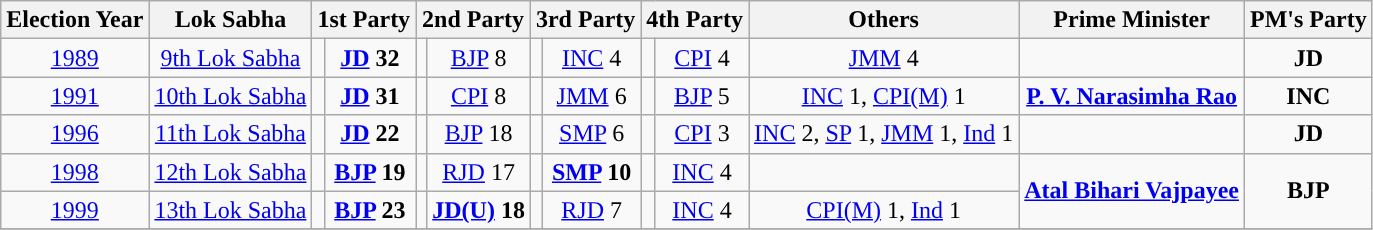<table class="wikitable" style="text-align:center">
<tr>
<th>Election Year</th>
<th>Lok Sabha</th>
<th colspan="2">1st Party</th>
<th colspan="2">2nd Party</th>
<th colspan="2">3rd Party</th>
<th colspan="2">4th Party</th>
<th>Others</th>
<th>Prime Minister</th>
<th>PM's Party</th>
</tr>
<tr>
<td><a href='#'>1989</a></td>
<td><a href='#'>9th Lok Sabha</a></td>
<td style="background-color: "></td>
<td><strong><a href='#'>JD</a> 32</strong></td>
<td style="background-color: "></td>
<td><a href='#'>BJP</a> 8</td>
<td style="background-color: "></td>
<td><a href='#'>INC</a> 4</td>
<td style="background-color: "></td>
<td><a href='#'>CPI</a> 4</td>
<td><a href='#'>JMM</a> 4</td>
<td></td>
<td style="background:"><strong>JD</strong></td>
</tr>
<tr>
<td><a href='#'>1991</a></td>
<td><a href='#'>10th Lok Sabha</a></td>
<td style="background-color: "></td>
<td><strong><a href='#'>JD</a> 31</strong></td>
<td style="background-color: "></td>
<td><a href='#'>CPI</a> 8</td>
<td style="background-color: "></td>
<td><a href='#'>JMM</a> 6</td>
<td style="background-color: "></td>
<td><a href='#'>BJP</a> 5</td>
<td><a href='#'>INC</a> 1, <a href='#'>CPI(M)</a> 1</td>
<td><strong><a href='#'>P. V. Narasimha Rao</a></strong></td>
<td style="background:"><strong>INC</strong></td>
</tr>
<tr>
<td><a href='#'>1996</a></td>
<td><a href='#'>11th Lok Sabha</a></td>
<td style="background-color: "></td>
<td><strong><a href='#'>JD</a> 22</strong></td>
<td style="background-color: "></td>
<td><a href='#'>BJP</a> 18</td>
<td style="background-color: "></td>
<td><a href='#'>SMP</a> 6</td>
<td style="background-color: "></td>
<td><a href='#'>CPI</a> 3</td>
<td><a href='#'>INC</a> 2, <a href='#'>SP</a> 1, <a href='#'>JMM</a> 1, <a href='#'>Ind</a> 1</td>
<td></td>
<td style="background:"><strong>JD</strong></td>
</tr>
<tr>
<td><a href='#'>1998</a></td>
<td><a href='#'>12th Lok Sabha</a></td>
<td style="background-color: "></td>
<td><strong><a href='#'>BJP</a> 19</strong></td>
<td style="background-color: "></td>
<td><a href='#'>RJD</a> 17</td>
<td style="background-color: "></td>
<td><strong><a href='#'>SMP</a> 10</strong></td>
<td style="background-color: "></td>
<td><a href='#'>INC</a> 4</td>
<td></td>
<td rowspan=2><strong><a href='#'>Atal Bihari Vajpayee</a></strong></td>
<td rowspan=2: style="background: "><strong>BJP</strong></td>
</tr>
<tr>
<td><a href='#'>1999</a></td>
<td><a href='#'>13th Lok Sabha</a></td>
<td style="background-color: "></td>
<td><strong><a href='#'>BJP</a> 23</strong></td>
<td style="background-color: "></td>
<td><strong><a href='#'>JD(U)</a> 18</strong></td>
<td style="background-color: "></td>
<td><a href='#'>RJD</a> 7</td>
<td style="background-color: "></td>
<td><a href='#'>INC</a> 4</td>
<td><a href='#'>CPI(M)</a> 1, <a href='#'>Ind</a> 1</td>
</tr>
<tr>
</tr>
</table>
